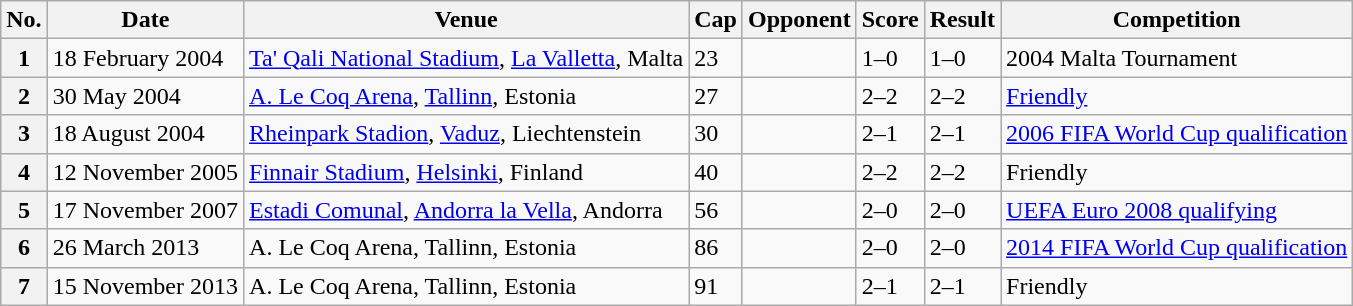<table class="wikitable sortable plainrowheaders">
<tr>
<th scope=col>No.</th>
<th scope=col data-sort-type=date>Date</th>
<th scope=col>Venue</th>
<th scope=col>Cap</th>
<th scope=col>Opponent</th>
<th scope=col>Score</th>
<th scope=col>Result</th>
<th scope=col>Competition</th>
</tr>
<tr>
<th scope=row>1</th>
<td>18 February 2004</td>
<td><a href='#'>Ta' Qali National Stadium</a>, <a href='#'>La Valletta</a>, Malta</td>
<td>23</td>
<td></td>
<td>1–0</td>
<td>1–0</td>
<td>2004 Malta Tournament</td>
</tr>
<tr>
<th scope=row>2</th>
<td>30 May 2004</td>
<td><a href='#'>A. Le Coq Arena</a>, <a href='#'>Tallinn</a>, Estonia</td>
<td>27</td>
<td></td>
<td>2–2</td>
<td>2–2</td>
<td><a href='#'>Friendly</a></td>
</tr>
<tr>
<th scope=row>3</th>
<td>18 August 2004</td>
<td><a href='#'>Rheinpark Stadion</a>, <a href='#'>Vaduz</a>, Liechtenstein</td>
<td>30</td>
<td></td>
<td>2–1</td>
<td>2–1</td>
<td><a href='#'>2006 FIFA World Cup qualification</a></td>
</tr>
<tr>
<th scope=row>4</th>
<td>12 November 2005</td>
<td><a href='#'>Finnair Stadium</a>, <a href='#'>Helsinki</a>, Finland</td>
<td>40</td>
<td></td>
<td>2–2</td>
<td>2–2</td>
<td>Friendly</td>
</tr>
<tr>
<th scope=row>5</th>
<td>17 November 2007</td>
<td><a href='#'>Estadi Comunal</a>, <a href='#'>Andorra la Vella</a>, Andorra</td>
<td>56</td>
<td></td>
<td>2–0</td>
<td>2–0</td>
<td><a href='#'>UEFA Euro 2008 qualifying</a></td>
</tr>
<tr>
<th scope=row>6</th>
<td>26 March 2013</td>
<td>A. Le Coq Arena, Tallinn, Estonia</td>
<td>86</td>
<td></td>
<td>2–0</td>
<td>2–0</td>
<td><a href='#'>2014 FIFA World Cup qualification</a></td>
</tr>
<tr>
<th scope=row>7</th>
<td>15 November 2013</td>
<td>A. Le Coq Arena, Tallinn, Estonia</td>
<td>91</td>
<td></td>
<td>2–1</td>
<td>2–1</td>
<td>Friendly</td>
</tr>
</table>
